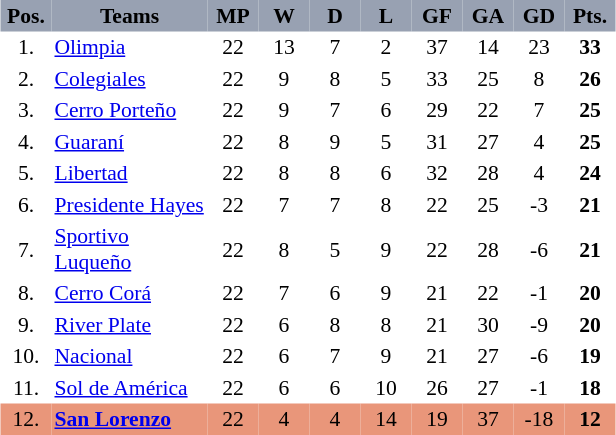<table class="sortable" style="margin:1em auto; text-align:center; font-size: 90%; border-collapse:collapse" border=0 cellspacing=0 cellpadding=2>
<tr bgcolor=#98A1B2>
<th width=30><span>Pos.</span></th>
<th width=100>Teams</th>
<th width=30><span>MP</span></th>
<th width=30><span>W</span></th>
<th width=30><span>D</span></th>
<th width=30><span>L</span></th>
<th width=30><span>GF</span></th>
<th width=30><span>GA</span></th>
<th width=30><span>GD</span></th>
<th width=30><span>Pts.</span></th>
</tr>
<tr>
<td>1.</td>
<td style="text-align: left;"><a href='#'>Olimpia</a></td>
<td>22</td>
<td>13</td>
<td>7</td>
<td>2</td>
<td>37</td>
<td>14</td>
<td>23</td>
<td><strong>33</strong></td>
</tr>
<tr>
<td>2.</td>
<td style="text-align: left;"><a href='#'>Colegiales</a></td>
<td>22</td>
<td>9</td>
<td>8</td>
<td>5</td>
<td>33</td>
<td>25</td>
<td>8</td>
<td><strong>26</strong></td>
</tr>
<tr>
<td>3.</td>
<td style="text-align: left;"><a href='#'>Cerro Porteño</a></td>
<td>22</td>
<td>9</td>
<td>7</td>
<td>6</td>
<td>29</td>
<td>22</td>
<td>7</td>
<td><strong>25</strong></td>
</tr>
<tr>
<td>4.</td>
<td style="text-align: left;"><a href='#'>Guaraní</a></td>
<td>22</td>
<td>8</td>
<td>9</td>
<td>5</td>
<td>31</td>
<td>27</td>
<td>4</td>
<td><strong>25</strong></td>
</tr>
<tr>
<td>5.</td>
<td style="text-align: left;"><a href='#'>Libertad</a></td>
<td>22</td>
<td>8</td>
<td>8</td>
<td>6</td>
<td>32</td>
<td>28</td>
<td>4</td>
<td><strong>24</strong></td>
</tr>
<tr>
<td>6.</td>
<td style="text-align: left;"><a href='#'>Presidente Hayes</a></td>
<td>22</td>
<td>7</td>
<td>7</td>
<td>8</td>
<td>22</td>
<td>25</td>
<td>-3</td>
<td><strong>21</strong></td>
</tr>
<tr>
<td>7.</td>
<td style="text-align: left;"><a href='#'>Sportivo Luqueño</a></td>
<td>22</td>
<td>8</td>
<td>5</td>
<td>9</td>
<td>22</td>
<td>28</td>
<td>-6</td>
<td><strong>21</strong></td>
</tr>
<tr>
<td>8.</td>
<td style="text-align: left;"><a href='#'>Cerro Corá</a></td>
<td>22</td>
<td>7</td>
<td>6</td>
<td>9</td>
<td>21</td>
<td>22</td>
<td>-1</td>
<td><strong>20</strong></td>
</tr>
<tr>
<td>9.</td>
<td style="text-align: left;"><a href='#'>River Plate</a></td>
<td>22</td>
<td>6</td>
<td>8</td>
<td>8</td>
<td>21</td>
<td>30</td>
<td>-9</td>
<td><strong>20</strong></td>
</tr>
<tr>
<td>10.</td>
<td style="text-align: left;"><a href='#'>Nacional</a></td>
<td>22</td>
<td>6</td>
<td>7</td>
<td>9</td>
<td>21</td>
<td>27</td>
<td>-6</td>
<td><strong>19</strong></td>
</tr>
<tr>
<td>11.</td>
<td style="text-align: left;"><a href='#'>Sol de América</a></td>
<td>22</td>
<td>6</td>
<td>6</td>
<td>10</td>
<td>26</td>
<td>27</td>
<td>-1</td>
<td><strong>18</strong></td>
</tr>
<tr bgcolor=#E9967A>
<td>12.</td>
<td style="text-align: left;"><strong><a href='#'>San Lorenzo</a></strong></td>
<td>22</td>
<td>4</td>
<td>4</td>
<td>14</td>
<td>19</td>
<td>37</td>
<td>-18</td>
<td><strong>12</strong></td>
</tr>
</table>
